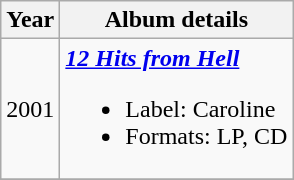<table class ="wikitable">
<tr>
<th>Year</th>
<th>Album details</th>
</tr>
<tr>
<td>2001</td>
<td><strong><em><a href='#'>12 Hits from Hell</a></em></strong><br><ul><li>Label: Caroline</li><li>Formats: LP, CD</li></ul></td>
</tr>
<tr>
</tr>
</table>
